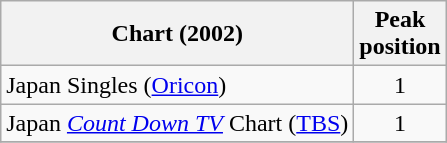<table class="wikitable plainrowheaders">
<tr>
<th>Chart (2002)</th>
<th>Peak<br>position</th>
</tr>
<tr>
<td>Japan Singles (<a href='#'>Oricon</a>)</td>
<td align="center">1</td>
</tr>
<tr>
<td>Japan <em><a href='#'>Count Down TV</a></em> Chart (<a href='#'>TBS</a>)</td>
<td style="text-align:center;">1</td>
</tr>
<tr>
</tr>
</table>
